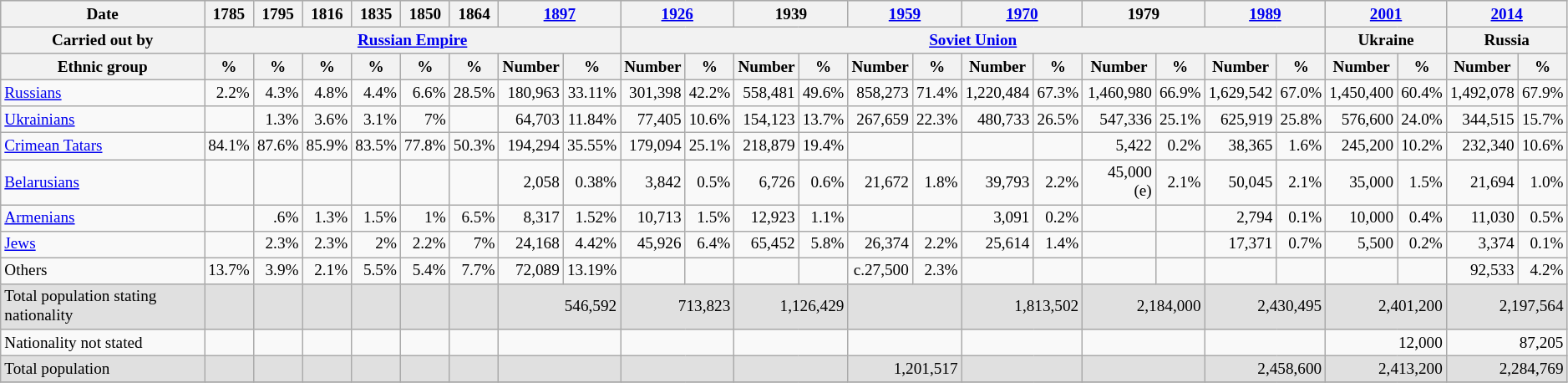<table class="wikitable" style="text-align: right; font-size:80%; width=100%">
<tr style="background:#e0e0e0;" valign="top">
<th rowspan="1">Date</th>
<th>1785 </th>
<th>1795 </th>
<th>1816 </th>
<th>1835 </th>
<th>1850 </th>
<th>1864 </th>
<th colspan="2"><a href='#'>1897</a></th>
<th colspan="2"><a href='#'>1926</a></th>
<th colspan="2">1939</th>
<th colspan="2"><a href='#'>1959</a></th>
<th colspan="2"><a href='#'>1970</a></th>
<th colspan="2">1979</th>
<th colspan="2"><a href='#'>1989</a></th>
<th colspan="2"><a href='#'>2001</a></th>
<th colspan="2"><a href='#'>2014</a></th>
</tr>
<tr style="background:#e0e0e0;" valign="top">
<th rowspan="1">Carried out by</th>
<th colspan="8"><a href='#'>Russian Empire</a></th>
<th colspan="12"><a href='#'>Soviet Union</a></th>
<th colspan="2">Ukraine</th>
<th colspan="2">Russia</th>
</tr>
<tr style="background:#e0e0e0;">
<th>Ethnic group</th>
<th>%</th>
<th>%</th>
<th>%</th>
<th>%</th>
<th>%</th>
<th>%</th>
<th>Number</th>
<th>%</th>
<th>Number</th>
<th>%</th>
<th>Number</th>
<th>%</th>
<th>Number</th>
<th>%</th>
<th>Number</th>
<th>%</th>
<th>Number</th>
<th>%</th>
<th>Number</th>
<th>%</th>
<th>Number</th>
<th>%</th>
<th>Number</th>
<th>%</th>
</tr>
<tr>
<td align="left"><a href='#'>Russians</a></td>
<td>2.2%</td>
<td>4.3%</td>
<td>4.8%</td>
<td>4.4%</td>
<td>6.6%</td>
<td>28.5%</td>
<td>180,963</td>
<td>33.11%</td>
<td>301,398</td>
<td>42.2%</td>
<td>558,481</td>
<td>49.6%</td>
<td>858,273</td>
<td>71.4%</td>
<td>1,220,484</td>
<td>67.3%</td>
<td>1,460,980</td>
<td>66.9%</td>
<td>1,629,542</td>
<td>67.0%</td>
<td>1,450,400</td>
<td>60.4%</td>
<td>1,492,078</td>
<td>67.9%</td>
</tr>
<tr>
<td align="left"><a href='#'>Ukrainians</a></td>
<td></td>
<td>1.3%</td>
<td>3.6%</td>
<td>3.1%</td>
<td>7%</td>
<td></td>
<td>64,703</td>
<td>11.84%</td>
<td>77,405</td>
<td>10.6%</td>
<td>154,123</td>
<td>13.7%</td>
<td>267,659</td>
<td>22.3%</td>
<td>480,733</td>
<td>26.5%</td>
<td>547,336</td>
<td>25.1%</td>
<td>625,919</td>
<td>25.8%</td>
<td>576,600</td>
<td>24.0%</td>
<td>344,515</td>
<td>15.7%</td>
</tr>
<tr>
<td align="left"><a href='#'>Crimean Tatars</a></td>
<td>84.1%</td>
<td>87.6%</td>
<td>85.9%</td>
<td>83.5%</td>
<td>77.8%</td>
<td>50.3%</td>
<td>194,294</td>
<td>35.55%</td>
<td>179,094</td>
<td>25.1%</td>
<td>218,879</td>
<td>19.4%</td>
<td></td>
<td></td>
<td></td>
<td></td>
<td>5,422</td>
<td>0.2%</td>
<td>38,365</td>
<td>1.6%</td>
<td>245,200</td>
<td>10.2%</td>
<td>232,340</td>
<td>10.6%</td>
</tr>
<tr>
<td align="left"><a href='#'>Belarusians</a></td>
<td></td>
<td></td>
<td></td>
<td></td>
<td></td>
<td></td>
<td>2,058</td>
<td>0.38%</td>
<td>3,842</td>
<td>0.5%</td>
<td>6,726</td>
<td>0.6%</td>
<td>21,672</td>
<td>1.8%</td>
<td>39,793</td>
<td>2.2%</td>
<td>45,000 (e)</td>
<td>2.1%</td>
<td>50,045</td>
<td>2.1%</td>
<td>35,000</td>
<td>1.5%</td>
<td>21,694</td>
<td>1.0%</td>
</tr>
<tr>
<td align="left"><a href='#'>Armenians</a></td>
<td></td>
<td>.6%</td>
<td>1.3%</td>
<td>1.5%</td>
<td>1%</td>
<td>6.5%</td>
<td>8,317</td>
<td>1.52%</td>
<td>10,713</td>
<td>1.5%</td>
<td>12,923</td>
<td>1.1%</td>
<td></td>
<td></td>
<td>3,091</td>
<td>0.2%</td>
<td></td>
<td></td>
<td>2,794</td>
<td>0.1%</td>
<td>10,000</td>
<td>0.4%</td>
<td>11,030</td>
<td>0.5%</td>
</tr>
<tr>
<td align="left"><a href='#'>Jews</a></td>
<td></td>
<td>2.3%</td>
<td>2.3%</td>
<td>2%</td>
<td>2.2%</td>
<td>7%</td>
<td>24,168</td>
<td>4.42%</td>
<td>45,926</td>
<td>6.4%</td>
<td>65,452</td>
<td>5.8%</td>
<td>26,374</td>
<td>2.2%</td>
<td>25,614</td>
<td>1.4%</td>
<td></td>
<td></td>
<td>17,371</td>
<td>0.7%</td>
<td>5,500</td>
<td>0.2%</td>
<td>3,374</td>
<td>0.1%</td>
</tr>
<tr>
<td align="left">Others</td>
<td>13.7%</td>
<td>3.9%</td>
<td>2.1%</td>
<td>5.5%</td>
<td>5.4%</td>
<td>7.7%</td>
<td>72,089</td>
<td>13.19%</td>
<td></td>
<td></td>
<td></td>
<td></td>
<td>c.27,500</td>
<td>2.3%</td>
<td></td>
<td></td>
<td></td>
<td></td>
<td></td>
<td></td>
<td></td>
<td></td>
<td>92,533</td>
<td>4.2%</td>
</tr>
<tr style="background:#e0e0e0;">
<td align="left">Total population stating nationality</td>
<td></td>
<td></td>
<td></td>
<td></td>
<td></td>
<td></td>
<td colspan="2">546,592</td>
<td colspan="2">713,823</td>
<td colspan="2">1,126,429</td>
<td colspan="2"></td>
<td colspan="2">1,813,502</td>
<td colspan="2">2,184,000</td>
<td colspan="2">2,430,495</td>
<td colspan="2">2,401,200</td>
<td colspan="2">2,197,564</td>
</tr>
<tr s>
<td align="left">Nationality not stated</td>
<td></td>
<td></td>
<td></td>
<td></td>
<td></td>
<td></td>
<td colspan="2"></td>
<td colspan="2"></td>
<td colspan="2"></td>
<td colspan="2"></td>
<td colspan="2"></td>
<td colspan="2"></td>
<td colspan="2"></td>
<td colspan="2">12,000</td>
<td colspan="2">87,205</td>
</tr>
<tr style="background:#e0e0e0;">
<td align="left">Total population</td>
<td></td>
<td></td>
<td></td>
<td></td>
<td></td>
<td></td>
<td colspan="2"></td>
<td colspan="2"></td>
<td colspan="2"></td>
<td colspan="2">1,201,517</td>
<td colspan="2"></td>
<td colspan="2"></td>
<td colspan="2">2,458,600</td>
<td colspan="2">2,413,200</td>
<td colspan="2">2,284,769</td>
</tr>
<tr>
</tr>
</table>
